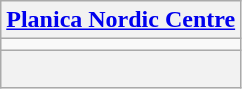<table class="wikitable" style="text-align:center">
<tr>
<th><a href='#'>Planica Nordic Centre</a></th>
</tr>
<tr>
<td></td>
</tr>
<tr>
<th><br></th>
</tr>
</table>
